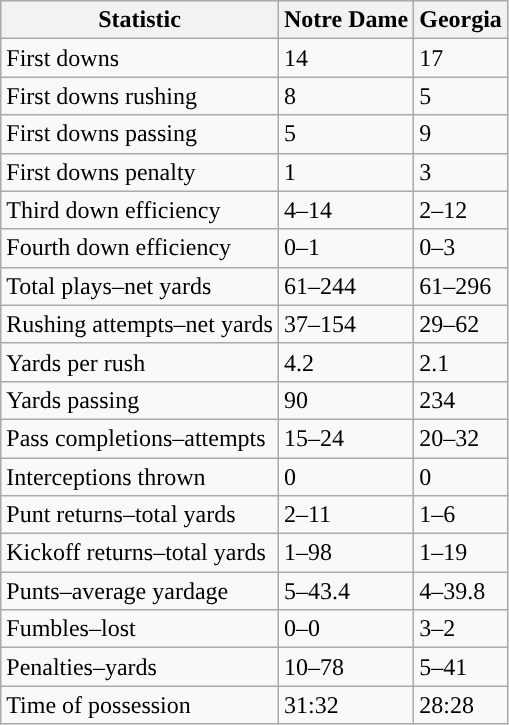<table class="wikitable">
<tr>
<th>Statistic</th>
<th>Notre Dame</th>
<th>Georgia</th>
</tr>
<tr>
<td>First downs</td>
<td>14</td>
<td>17</td>
</tr>
<tr>
<td>First downs rushing</td>
<td>8</td>
<td>5</td>
</tr>
<tr>
<td>First downs passing</td>
<td>5</td>
<td>9</td>
</tr>
<tr>
<td>First downs penalty</td>
<td>1</td>
<td>3</td>
</tr>
<tr>
<td>Third down efficiency</td>
<td>4–14</td>
<td>2–12</td>
</tr>
<tr>
<td>Fourth down efficiency</td>
<td>0–1</td>
<td>0–3</td>
</tr>
<tr>
<td>Total plays–net yards</td>
<td>61–244</td>
<td>61–296</td>
</tr>
<tr>
<td>Rushing attempts–net yards</td>
<td>37–154</td>
<td>29–62</td>
</tr>
<tr>
<td>Yards per rush</td>
<td>4.2</td>
<td>2.1</td>
</tr>
<tr>
<td>Yards passing</td>
<td>90</td>
<td>234</td>
</tr>
<tr>
<td>Pass completions–attempts</td>
<td>15–24</td>
<td>20–32</td>
</tr>
<tr>
<td>Interceptions thrown</td>
<td>0</td>
<td>0</td>
</tr>
<tr>
<td>Punt returns–total yards</td>
<td>2–11</td>
<td>1–6</td>
</tr>
<tr>
<td>Kickoff returns–total yards</td>
<td>1–98</td>
<td>1–19</td>
</tr>
<tr>
<td>Punts–average yardage</td>
<td>5–43.4</td>
<td>4–39.8</td>
</tr>
<tr>
<td>Fumbles–lost</td>
<td>0–0</td>
<td>3–2</td>
</tr>
<tr>
<td>Penalties–yards</td>
<td>10–78</td>
<td>5–41</td>
</tr>
<tr>
<td>Time of possession</td>
<td>31:32</td>
<td>28:28</td>
</tr>
</table>
